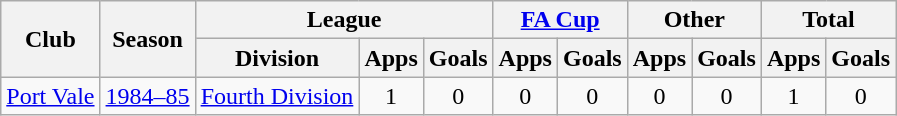<table class="wikitable" style="text-align:center">
<tr>
<th rowspan="2">Club</th>
<th rowspan="2">Season</th>
<th colspan="3">League</th>
<th colspan="2"><a href='#'>FA Cup</a></th>
<th colspan="2">Other</th>
<th colspan="2">Total</th>
</tr>
<tr>
<th>Division</th>
<th>Apps</th>
<th>Goals</th>
<th>Apps</th>
<th>Goals</th>
<th>Apps</th>
<th>Goals</th>
<th>Apps</th>
<th>Goals</th>
</tr>
<tr>
<td><a href='#'>Port Vale</a></td>
<td><a href='#'>1984–85</a></td>
<td><a href='#'>Fourth Division</a></td>
<td>1</td>
<td>0</td>
<td>0</td>
<td>0</td>
<td>0</td>
<td>0</td>
<td>1</td>
<td>0</td>
</tr>
</table>
